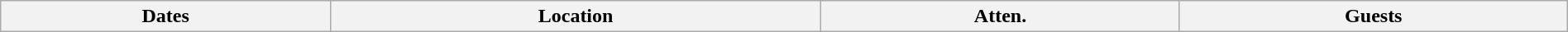<table class="wikitable" width="100%">
<tr>
<th>Dates</th>
<th>Location</th>
<th>Atten.</th>
<th>Guests<br>












</th>
</tr>
</table>
